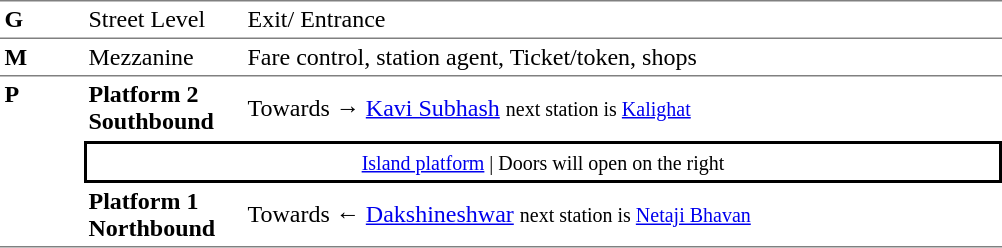<table table border=0 cellspacing=0 cellpadding=3>
<tr>
<td style="border-top:solid 1px gray;border-bottom:solid 1px gray;" width=50 valign=top><strong>G</strong></td>
<td style="border-top:solid 1px gray;border-bottom:solid 1px gray;" width=100 valign=top>Street Level</td>
<td style="border-top:solid 1px gray;border-bottom:solid 1px gray;" width=390 valign=top>Exit/ Entrance</td>
</tr>
<tr>
<td style="border-bottom:solid 1px gray;"><strong>M</strong></td>
<td style="border-bottom:solid 1px gray;">Mezzanine</td>
<td style="border-bottom:solid 1px gray;">Fare control, station agent, Ticket/token, shops</td>
</tr>
<tr>
<td style="border-bottom:solid 1px gray;" width=50 rowspan=3 valign=top><strong>P</strong></td>
<td style="border-bottom:solid 1px white;" width=100><span><strong>Platform 2</strong><br><strong>Southbound</strong></span></td>
<td style="border-bottom:solid 1px white;" width=500>Towards → <a href='#'>Kavi Subhash</a> <small>next station is <a href='#'>Kalighat</a></small></td>
</tr>
<tr>
<td style="border-top:solid 2px black;border-right:solid 2px black;border-left:solid 2px black;border-bottom:solid 2px black;text-align:center;" colspan=2><small><a href='#'>Island platform</a> | Doors will open on the right </small></td>
</tr>
<tr>
<td style="border-bottom:solid 1px gray;" width=100><span><strong>Platform 1</strong><br><strong>Northbound</strong></span></td>
<td style="border-bottom:solid 1px gray;" width="500">Towards ← <a href='#'>Dakshineshwar</a> <small>next station is <a href='#'>Netaji Bhavan</a></small></td>
</tr>
</table>
